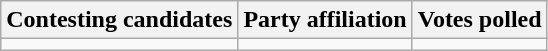<table class="wikitable sortable">
<tr>
<th>Contesting candidates</th>
<th>Party affiliation</th>
<th>Votes polled</th>
</tr>
<tr>
<td></td>
<td></td>
<td></td>
</tr>
</table>
